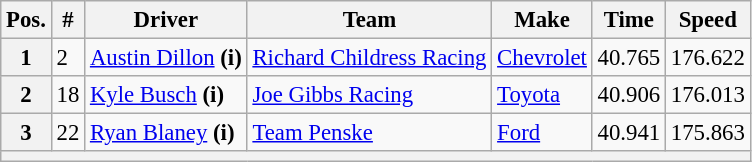<table class="wikitable" style="font-size: 95%;">
<tr>
<th>Pos.</th>
<th>#</th>
<th>Driver</th>
<th>Team</th>
<th>Make</th>
<th>Time</th>
<th>Speed</th>
</tr>
<tr>
<th>1</th>
<td>2</td>
<td><a href='#'>Austin Dillon</a> <strong>(i)</strong></td>
<td><a href='#'>Richard Childress Racing</a></td>
<td><a href='#'>Chevrolet</a></td>
<td>40.765</td>
<td>176.622</td>
</tr>
<tr>
<th>2</th>
<td>18</td>
<td><a href='#'>Kyle Busch</a> <strong>(i)</strong></td>
<td><a href='#'>Joe Gibbs Racing</a></td>
<td><a href='#'>Toyota</a></td>
<td>40.906</td>
<td>176.013</td>
</tr>
<tr>
<th>3</th>
<td>22</td>
<td><a href='#'>Ryan Blaney</a> <strong>(i)</strong></td>
<td><a href='#'>Team Penske</a></td>
<td><a href='#'>Ford</a></td>
<td>40.941</td>
<td>175.863</td>
</tr>
<tr>
<th colspan="7"></th>
</tr>
</table>
